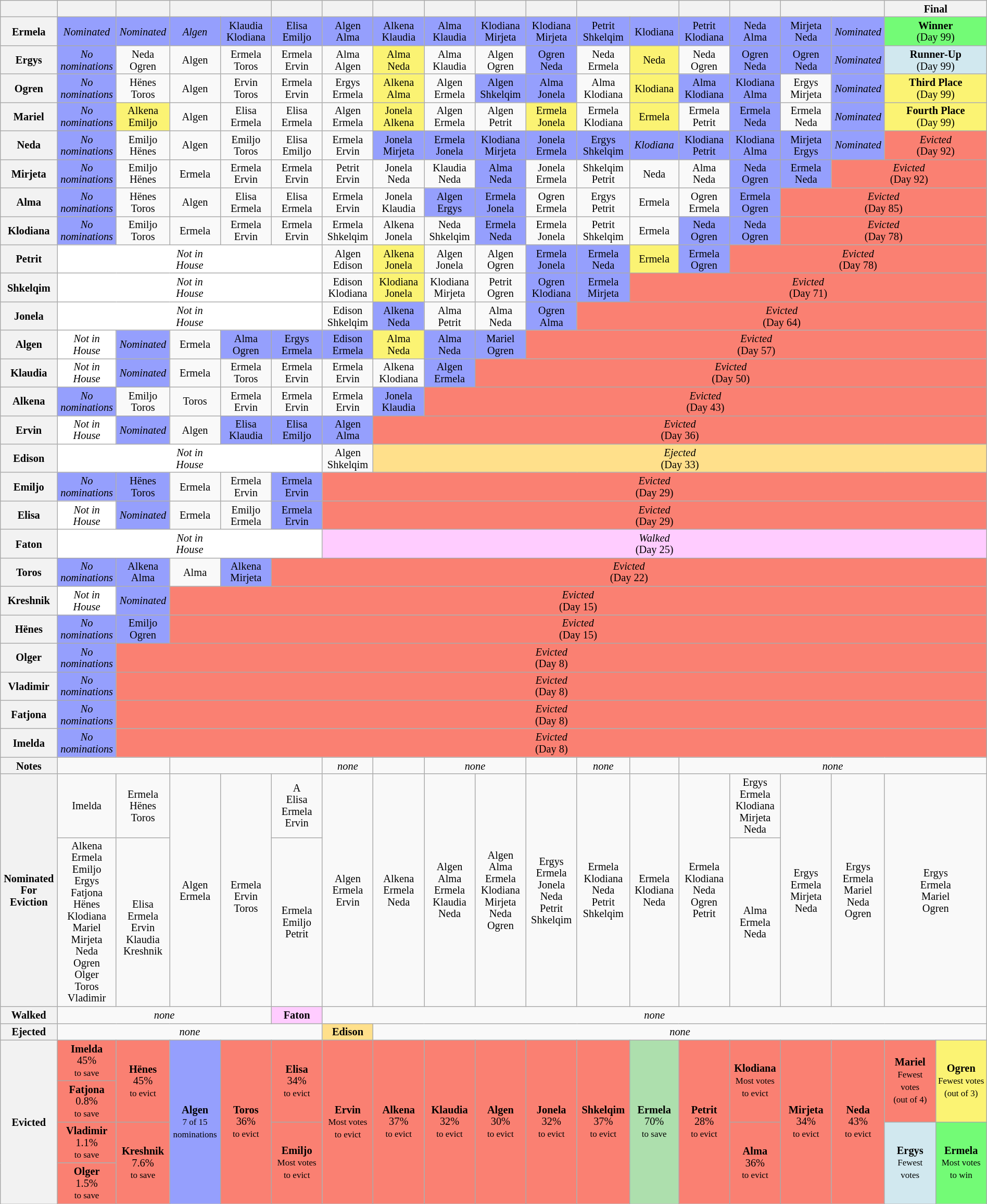<table class="wikitable" style="text-align:center; width:100%; font-size:85%; line-height:15px">
<tr>
<th style="width:5%"></th>
<th style="width:5%"></th>
<th style="width:5%"></th>
<th style="width:10%" colspan="2"></th>
<th style="width:5%"></th>
<th style="width:5%"></th>
<th style="width:5%"></th>
<th style="width:5%"></th>
<th style="width:5%"></th>
<th style="width:5%"></th>
<th style="width:10%" colspan="2"></th>
<th style="width:5%"></th>
<th style="width:5%"></th>
<th style="width:10%" colspan="2"></th>
<th style="width:10%" colspan="2">Final</th>
</tr>
<tr>
<th>Ermela</th>
<td style="background:#959FFD;"><em>Nominated</em></td>
<td style="background:#959FFD;"><em>Nominated</em></td>
<td style="background:#959FFD;"><em>Algen</em></td>
<td style="background:#959FFD;">Klaudia<br>Klodiana</td>
<td style="background:#959FFD;">Elisa<br>Emiljo</td>
<td style="background:#959FFD;">Algen<br>Alma</td>
<td style="background:#959FFD;">Alkena<br>Klaudia</td>
<td style="background:#959FFD;">Alma<br>Klaudia</td>
<td style="background:#959FFD;">Klodiana<br>Mirjeta</td>
<td style="background:#959FFD;">Klodiana<br>Mirjeta</td>
<td style="background:#959FFD;">Petrit<br>Shkelqim</td>
<td style="background:#959FFD;">Klodiana</td>
<td style="background:#959FFD;">Petrit<br>Klodiana</td>
<td style="background:#959FFD;">Neda<br>Alma</td>
<td style="background:#959FFD;">Mirjeta<br>Neda</td>
<td bgcolor=#959FFD><em>Nominated</em></td>
<td colspan="2" style="background:#73FB76;"><strong>Winner</strong><br>(Day 99)</td>
</tr>
<tr>
<th>Ergys</th>
<td style="background:#959FFD;"><em>No<br>nominations</em></td>
<td>Neda<br>Ogren</td>
<td>Algen</td>
<td>Ermela<br>Toros</td>
<td>Ermela<br>Ervin</td>
<td>Alma<br>Algen</td>
<td style="background:#FBF373">Alma<br>Neda</td>
<td>Alma<br>Klaudia</td>
<td>Algen<br>Ogren</td>
<td style="background:#959FFD">Ogren<br>Neda</td>
<td>Neda<br>Ermela</td>
<td style="background:#FBF373">Neda</td>
<td>Neda<br>Ogren</td>
<td style="background:#959FFD;">Ogren<br>Neda</td>
<td style="background:#959FFD;">Ogren<br>Neda</td>
<td bgcolor=#959FFD><em>Nominated</em></td>
<td colspan="2" style="background:#D1E8EF;"><strong>Runner-Up</strong><br>(Day 99)</td>
</tr>
<tr>
<th>Ogren</th>
<td style="background:#959FFD;"><em>No<br>nominations</em></td>
<td>Hënes<br>Toros</td>
<td>Algen</td>
<td>Ervin<br>Toros</td>
<td>Ermela<br>Ervin</td>
<td>Ergys<br>Ermela</td>
<td style="background:#FBF373">Alkena<br>Alma</td>
<td>Algen<br>Ermela</td>
<td style="background:#959FFD;">Algen<br>Shkelqim</td>
<td style="background:#959FFD;">Alma<br>Jonela</td>
<td>Alma<br>Klodiana</td>
<td style="background:#FBF373">Klodiana</td>
<td style="background:#959FFD;">Alma<br>Klodiana</td>
<td style="background:#959FFD;">Klodiana<br>Alma</td>
<td>Ergys<br>Mirjeta</td>
<td bgcolor=#959FFD><em>Nominated</em></td>
<td colspan="2" style="background:#FBF373;"><strong>Third Place</strong><br>(Day 99)</td>
</tr>
<tr>
<th>Mariel</th>
<td style="background:#959FFD;"><em>No<br>nominations</em></td>
<td style="background:#FBF373">Alkena<br>Emiljo</td>
<td>Algen</td>
<td>Elisa<br>Ermela</td>
<td>Elisa<br>Ermela</td>
<td>Algen<br>Ermela</td>
<td style="background:#FBF373">Jonela<br>Alkena</td>
<td>Algen<br>Ermela</td>
<td>Algen<br>Petrit</td>
<td style="background:#FBF373">Ermela<br>Jonela</td>
<td>Ermela<br>Klodiana</td>
<td style="background:#FBF373">Ermela</td>
<td>Ermela<br>Petrit</td>
<td style="background:#959FFD;">Ermela<br>Neda</td>
<td>Ermela<br>Neda</td>
<td bgcolor=#959FFD><em>Nominated</em></td>
<td colspan="2" style="background:#FBF373;"><strong>Fourth Place</strong><br>(Day 99)</td>
</tr>
<tr>
<th>Neda</th>
<td style="background:#959FFD;"><em>No<br>nominations</em></td>
<td>Emiljo<br>Hënes</td>
<td>Algen</td>
<td>Emiljo<br>Toros</td>
<td>Elisa<br>Emiljo</td>
<td>Ermela<br>Ervin</td>
<td style="background:#959FFD;">Jonela<br>Mirjeta</td>
<td style="background:#959FFD;">Ermela<br>Jonela</td>
<td style="background:#959FFD;">Klodiana<br>Mirjeta</td>
<td style="background:#959FFD;">Jonela<br>Ermela</td>
<td style="background:#959FFD;">Ergys<br>Shkelqim</td>
<td style="background:#959FFD;"><em>Klodiana</em></td>
<td style="background:#959FFD;">Klodiana<br>Petrit</td>
<td style="background:#959FFD;">Klodiana<br>Alma</td>
<td style="background:#959FFD;">Mirjeta<br>Ergys</td>
<td bgcolor=#959FFD><em>Nominated</em></td>
<td style="background:#FA8072" colspan="3"><em>Evicted</em> <br> (Day 92)</td>
</tr>
<tr>
<th>Mirjeta</th>
<td style="background:#959FFD;"><em>No<br>nominations</em></td>
<td>Emiljo<br>Hënes</td>
<td>Ermela</td>
<td>Ermela<br>Ervin</td>
<td>Ermela<br>Ervin</td>
<td>Petrit<br>Ervin</td>
<td>Jonela<br>Neda</td>
<td>Klaudia<br>Neda</td>
<td style="background:#959FFD;">Alma<br>Neda</td>
<td>Jonela<br>Ermela</td>
<td>Shkelqim<br>Petrit</td>
<td>Neda</td>
<td>Alma<br>Neda</td>
<td style="background:#959FFD;">Neda<br>Ogren</td>
<td style="background:#959FFD;">Ermela<br>Neda</td>
<td style="background:#FA8072" colspan="4"><em>Evicted</em> <br> (Day 92)</td>
</tr>
<tr>
<th>Alma</th>
<td style="background:#959FFD;"><em>No<br>nominations</em></td>
<td>Hënes<br>Toros</td>
<td>Algen</td>
<td>Elisa<br>Ermela</td>
<td>Elisa<br>Ermela</td>
<td>Ermela<br>Ervin</td>
<td>Jonela<br>Klaudia</td>
<td style="background:#959FFD;">Algen<br>Ergys</td>
<td style="background:#959FFD;">Ermela<br>Jonela</td>
<td>Ogren<br>Ermela</td>
<td>Ergys<br>Petrit</td>
<td>Ermela</td>
<td>Ogren<br>Ermela</td>
<td style="background:#959FFD;">Ermela<br>Ogren</td>
<td style="background:#FA8072" colspan="5"><em>Evicted</em> <br> (Day 85)</td>
</tr>
<tr>
<th>Klodiana</th>
<td style="background:#959FFD;"><em>No<br>nominations</em></td>
<td>Emiljo<br>Toros</td>
<td>Ermela</td>
<td>Ermela<br>Ervin</td>
<td>Ermela<br>Ervin</td>
<td>Ermela<br>Shkelqim</td>
<td>Alkena<br>Jonela</td>
<td>Neda<br>Shkelqim</td>
<td style="background:#959FFD;">Ermela<br>Neda</td>
<td>Ermela<br>Jonela</td>
<td>Petrit<br>Shkelqim</td>
<td>Ermela</td>
<td style="background:#959FFD;">Neda<br>Ogren</td>
<td style="background:#959FFD;">Neda<br>Ogren</td>
<td style="background:#FA8072" colspan="5"><em>Evicted</em> <br> (Day 78)</td>
</tr>
<tr>
<th>Petrit</th>
<td colspan="5" style="background:white;"><em>Not in<br>House</em></td>
<td>Algen<br>Edison</td>
<td style="background:#FBF373">Alkena<br>Jonela</td>
<td>Algen<br>Jonela</td>
<td>Algen<br>Ogren</td>
<td style="background:#959FFD">Ermela<br>Jonela</td>
<td style="background:#959FFD;">Ermela<br>Neda</td>
<td style="background:#FBF373">Ermela</td>
<td style="background:#959FFD;">Ermela<br>Ogren</td>
<td style="background:#FA8072" colspan="6"><em>Evicted</em> <br> (Day 78)</td>
</tr>
<tr>
<th>Shkelqim</th>
<td colspan="5" style="background:white;"><em>Not in<br>House</em></td>
<td>Edison<br>Klodiana</td>
<td style="background:#FBF373">Klodiana<br>Jonela</td>
<td>Klodiana<br>Mirjeta</td>
<td>Petrit<br>Ogren</td>
<td style="background:#959FFD">Ogren<br>Klodiana</td>
<td style="background:#959FFD;">Ermela<br>Mirjeta</td>
<td style="background:#FA8072" colspan="7"><em>Evicted</em> <br> (Day 71)</td>
</tr>
<tr>
<th>Jonela</th>
<td colspan="5" style="background:white;"><em>Not in<br>House</em></td>
<td>Edison<br>Shkelqim</td>
<td style="background:#959FFD;">Alkena<br>Neda</td>
<td>Alma<br>Petrit</td>
<td>Alma<br>Neda</td>
<td style="background:#959FFD;">Ogren<br>Alma</td>
<td style="background:#FA8072" colspan="8"><em>Evicted</em> <br> (Day 64)</td>
</tr>
<tr>
<th>Algen</th>
<td style="background:white;"><em>Not in<br>House</em></td>
<td style="background:#959FFD;"><em>Nominated</em></td>
<td>Ermela</td>
<td style="background:#959FFD">Alma<br>Ogren</td>
<td style="background:#959FFD">Ergys<br>Ermela</td>
<td style="background:#959FFD">Edison<br>Ermela</td>
<td style="background:#FBF373">Alma<br>Neda</td>
<td style="background:#959FFD">Alma<br>Neda</td>
<td style="background:#959FFD">Mariel<br>Ogren</td>
<td style="background:#FA8072" colspan="9"><em>Evicted</em> <br> (Day 57)</td>
</tr>
<tr>
<th>Klaudia</th>
<td style="background:white;"><em>Not in<br>House</em></td>
<td style="background:#959FFD;"><em>Nominated</em></td>
<td>Ermela</td>
<td>Ermela<br>Toros</td>
<td>Ermela<br>Ervin</td>
<td>Ermela<br>Ervin</td>
<td>Alkena<br>Klodiana</td>
<td style="background:#959FFD;">Algen<br>Ermela</td>
<td style="background:#FA8072" colspan="10"><em>Evicted</em> <br> (Day 50)</td>
</tr>
<tr>
<th>Alkena</th>
<td style="background:#959FFD;"><em>No<br>nominations</em></td>
<td>Emiljo<br>Toros</td>
<td>Toros</td>
<td>Ermela<br>Ervin</td>
<td>Ermela<br>Ervin</td>
<td>Ermela<br>Ervin</td>
<td style="background:#959FFD;">Jonela<br>Klaudia</td>
<td style="background:#FA8072" colspan="11"><em>Evicted</em> <br> (Day 43)</td>
</tr>
<tr>
<th>Ervin</th>
<td style="background:white;"><em>Not in<br>House</em></td>
<td style="background:#959FFD;"><em>Nominated</em></td>
<td>Algen</td>
<td style="background:#959FFD;">Elisa<br>Klaudia</td>
<td style="background:#959FFD;">Elisa<br>Emiljo</td>
<td style="background:#959FFD;">Algen<br>Alma</td>
<td style="background:#FA8072" colspan="12"><em>Evicted</em> <br> (Day 36)</td>
</tr>
<tr>
<th>Edison</th>
<td colspan="5" style="background:white;"><em>Not in<br>House</em></td>
<td>Algen<br>Shkelqim</td>
<td style="background:#FFE08B;" colspan="12"><em>Ejected</em> <br> (Day 33)</td>
</tr>
<tr>
<th>Emiljo</th>
<td style="background:#959FFD;"><em>No<br>nominations</em></td>
<td style="background:#959FFD;">Hënes<br>Toros</td>
<td>Ermela</td>
<td>Ermela<br>Ervin</td>
<td style="background:#959FFD;">Ermela<br>Ervin</td>
<td style="background:#FA8072" colspan="13"><em>Evicted</em> <br> (Day 29)</td>
</tr>
<tr>
<th>Elisa</th>
<td style="background:white;"><em>Not in<br>House</em></td>
<td style="background:#959FFD;"><em>Nominated</em></td>
<td>Ermela</td>
<td>Emiljo<br>Ermela</td>
<td style="background:#959FFD;">Ermela<br>Ervin</td>
<td style="background:#FA8072" colspan="13"><em>Evicted</em> <br> (Day 29)</td>
</tr>
<tr>
<th>Faton</th>
<td colspan="5" style="background:white;"><em>Not in<br>House</em></td>
<td style="background:#FFCCFF" colspan="13"><em>Walked</em> <br> (Day 25)</td>
</tr>
<tr>
<th>Toros</th>
<td style="background:#959FFD;"><em>No<br>nominations</em></td>
<td style="background:#959FFD;">Alkena<br>Alma</td>
<td>Alma</td>
<td style="background:#959FFD;">Alkena<br>Mirjeta</td>
<td style="background:#FA8072" colspan="14"><em>Evicted</em> <br> (Day 22)</td>
</tr>
<tr>
<th>Kreshnik</th>
<td style="background:white;"><em>Not in<br>House</em></td>
<td style="background:#959FFD;"><em>Nominated</em></td>
<td style="background:#FA8072" colspan="16"><em>Evicted</em> <br> (Day 15)</td>
</tr>
<tr>
<th>Hënes</th>
<td style="background:#959FFD;"><em>No<br>nominations</em></td>
<td style="background:#959FFD;">Emiljo<br>Ogren</td>
<td style="background:#FA8072" colspan="16"><em>Evicted</em> <br> (Day 15)</td>
</tr>
<tr>
<th>Olger</th>
<td style="background:#959FFD;"><em>No<br>nominations</em></td>
<td style="background:#FA8072" colspan="17"><em>Evicted</em> <br> (Day 8)</td>
</tr>
<tr>
<th>Vladimir</th>
<td style="background:#959FFD;"><em>No<br>nominations</em></td>
<td style="background:#FA8072" colspan="17"><em>Evicted</em> <br> (Day 8)</td>
</tr>
<tr>
<th>Fatjona</th>
<td style="background:#959FFD;"><em>No<br>nominations</em></td>
<td style="background:#FA8072" colspan="17"><em>Evicted</em> <br> (Day 8)</td>
</tr>
<tr>
<th>Imelda</th>
<td bgcolor=#959FFD><em>No<br>nominations</em></td>
<td style="background:#FA8072" colspan="17"><em>Evicted</em> <br> (Day 8)</td>
</tr>
<tr>
<th>Notes</th>
<td colspan="2"><small> </small></td>
<td colspan="3"><small> </small></td>
<td><em>none</em></td>
<td><small> </small></td>
<td colspan="2"><em>none</em></td>
<td><small> </small></td>
<td><em>none</em></td>
<td><small> </small></td>
<td colspan="10"><em>none</em></td>
</tr>
<tr>
<th rowspan="2">Nominated <br> For Eviction</th>
<td>Imelda</td>
<td>Ermela<br>Hënes<br>Toros</td>
<td rowspan="2">Algen<br>Ermela</td>
<td rowspan="2"><br>Ermela<br>Ervin<br>Toros</td>
<td>A<br>Elisa<br>Ermela<br>Ervin</td>
<td rowspan="2">Algen<br>Ermela<br>Ervin</td>
<td rowspan="2">Alkena<br>Ermela<br>Neda</td>
<td rowspan="2">Algen<br>Alma<br>Ermela<br>Klaudia<br>Neda</td>
<td rowspan="2">Algen<br>Alma<br>Ermela<br>Klodiana<br>Mirjeta<br>Neda<br>Ogren</td>
<td rowspan="2">Ergys<br>Ermela<br>Jonela<br>Neda<br>Petrit<br>Shkelqim</td>
<td rowspan="2">Ermela<br>Klodiana<br>Neda<br>Petrit<br>Shkelqim</td>
<td rowspan="2">Ermela<br>Klodiana<br>Neda</td>
<td rowspan="2">Ermela<br>Klodiana<br>Neda<br>Ogren<br>Petrit</td>
<td>Ergys<br>Ermela<br>Klodiana<br>Mirjeta<br>Neda</td>
<td rowspan="2">Ergys<br>Ermela<br>Mirjeta<br>Neda</td>
<td rowspan="2">Ergys<br>Ermela<br>Mariel<br>Neda<br>Ogren</td>
<td colspan="2" rowspan="2">Ergys<br>Ermela<br>Mariel<br>Ogren</td>
</tr>
<tr>
<td>Alkena<br>Ermela<br>Emiljo<br>Ergys<br>Fatjona<br>Hënes<br>Klodiana<br>Mariel<br>Mirjeta<br>Neda<br>Ogren<br>Olger<br>Toros<br>Vladimir</td>
<td><br>Elisa<br>Ermela<br>Ervin<br>Klaudia<br>Kreshnik</td>
<td>Ermela<br>Emiljo<br>Petrit</td>
<td>Alma<br>Ermela<br>Neda</td>
</tr>
<tr>
<th>Walked</th>
<td colspan="4"><em>none</em></td>
<td style="background:#FFCCFF"><strong>Faton</strong></td>
<td colspan="13"><em>none</em></td>
</tr>
<tr>
<th>Ejected</th>
<td colspan="5"><em>none</em></td>
<td style="background:#FFE08B;"><strong>Edison</strong></td>
<td colspan="12"><em>none</em></td>
</tr>
<tr>
<th rowspan="4">Evicted</th>
<td style="background:#FA8072"><strong>Imelda</strong><br>45%<br><small>to save</small></td>
<td style="background:#FA8072" rowspan="2"><strong>Hënes</strong><br>45%<br><small>to evict</small></td>
<td style="background:#959FFD; width:5%" rowspan="4"><strong>Algen</strong><br><small>7 of 15<br>nominations</small></td>
<td style="background:#FA8072" rowspan="4"><strong>Toros</strong><br>36%<br><small>to evict</small></td>
<td style="background:#FA8072" rowspan="2"><strong>Elisa</strong><br>34%<br><small>to evict</small></td>
<td style="background:#FA8072" rowspan="4"><strong>Ervin</strong><br><small>Most votes<br>to evict</small></td>
<td style="background:#FA8072" rowspan="4"><strong>Alkena</strong><br>37%<br><small>to evict</small></td>
<td style="background:#FA8072" rowspan="4"><strong>Klaudia</strong><br>32%<br><small>to evict</small></td>
<td style="background:#FA8072" rowspan="4"><strong>Algen </strong><br>30%<br><small>to evict</small></td>
<td style="background:#FA8072" rowspan="4"><strong>Jonela</strong><br>32%<br><small>to evict</small></td>
<td style="background:#FA8072" rowspan="4"><strong>Shkelqim</strong><br>37%<br><small>to evict</small></td>
<td style="background:#addfad;" rowspan="4"><strong>Ermela</strong><br>70%<br><small>to save</small></td>
<td style="background:#FA8072" rowspan="4"><strong>Petrit </strong><br>28%<br><small>to evict</small></td>
<td style="background:#FA8072" rowspan="2"><strong>Klodiana</strong><br><small>Most votes<br>to evict</small></td>
<td style="background:#FA8072; width:5%"" rowspan="4"><strong>Mirjeta </strong><br>34%<br><small>to evict</small></td>
<td style="background:#FA8072" rowspan="4"><strong>Neda</strong><br>43%<br><small>to evict</small></td>
<td rowspan="2" style="background:#FA8072"><strong>Mariel</strong><br><small>Fewest votes<br>(out of 4)</small></td>
<td rowspan="2" style="background:#FBF373"><strong>Ogren</strong><br><small>Fewest votes<br>(out of 3)</small></td>
</tr>
<tr>
<td style="background:#FA8072"><strong>Fatjona</strong><br>0.8%<br><small>to save</small></td>
</tr>
<tr>
<td style="background:#FA8072"><strong>Vladimir</strong><br>1.1%<br><small>to save</small></td>
<td style="background:#FA8072" rowspan="2"><strong>Kreshnik</strong><br>7.6%<br><small>to save</small></td>
<td style="background:#FA8072" rowspan="2"><strong>Emiljo</strong><br><small>Most votes<br>to evict</small></td>
<td style="background:#FA8072" rowspan="2"><strong>Alma</strong><br>36%<br><small>to evict</small></td>
<td rowspan="2" style="background:#D1E8EF"><strong>Ergys</strong><br><small>Fewest votes<br></small></td>
<td rowspan="2" style="background:#73FB76"><strong>Ermela</strong><br><small>Most votes<br>to win</small></td>
</tr>
<tr>
<td style="background:#FA8072"><strong>Olger</strong><br>1.5%<br><small>to save</small></td>
</tr>
</table>
